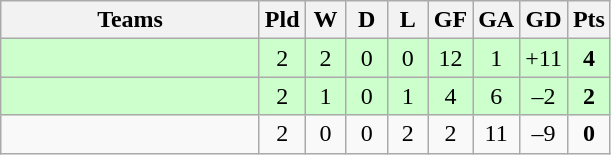<table class="wikitable" style="text-align: center;">
<tr>
<th width=165>Teams</th>
<th width=20>Pld</th>
<th width=20>W</th>
<th width=20>D</th>
<th width=20>L</th>
<th width=20>GF</th>
<th width=20>GA</th>
<th width=20>GD</th>
<th width=20>Pts</th>
</tr>
<tr align=center style="background:#ccffcc;">
<td style="text-align:left;"></td>
<td>2</td>
<td>2</td>
<td>0</td>
<td>0</td>
<td>12</td>
<td>1</td>
<td>+11</td>
<td><strong>4</strong></td>
</tr>
<tr align=center style="background:#ccffcc;">
<td style="text-align:left;"></td>
<td>2</td>
<td>1</td>
<td>0</td>
<td>1</td>
<td>4</td>
<td>6</td>
<td>–2</td>
<td><strong>2</strong></td>
</tr>
<tr align=center>
<td style="text-align:left;"></td>
<td>2</td>
<td>0</td>
<td>0</td>
<td>2</td>
<td>2</td>
<td>11</td>
<td>–9</td>
<td><strong>0</strong></td>
</tr>
</table>
